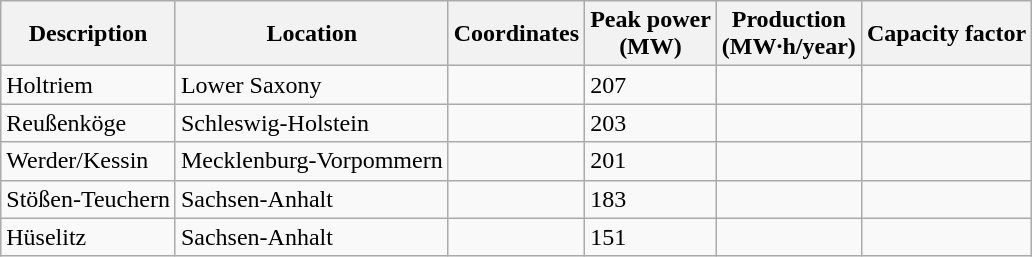<table class="wikitable">
<tr>
<th>Description</th>
<th>Location</th>
<th>Coordinates</th>
<th>Peak power<br> (MW)</th>
<th>Production<br> (MW·h/year)</th>
<th>Capacity factor</th>
</tr>
<tr>
<td>Holtriem</td>
<td>Lower Saxony</td>
<td></td>
<td>207</td>
<td></td>
<td></td>
</tr>
<tr>
<td>Reußenköge</td>
<td>Schleswig-Holstein</td>
<td></td>
<td>203</td>
<td></td>
<td></td>
</tr>
<tr>
<td>Werder/Kessin</td>
<td>Mecklenburg-Vorpommern</td>
<td></td>
<td>201</td>
<td></td>
<td></td>
</tr>
<tr>
<td>Stößen-Teuchern</td>
<td>Sachsen-Anhalt</td>
<td></td>
<td>183</td>
<td></td>
<td></td>
</tr>
<tr>
<td>Hüselitz</td>
<td>Sachsen-Anhalt</td>
<td></td>
<td>151</td>
<td></td>
<td></td>
</tr>
</table>
